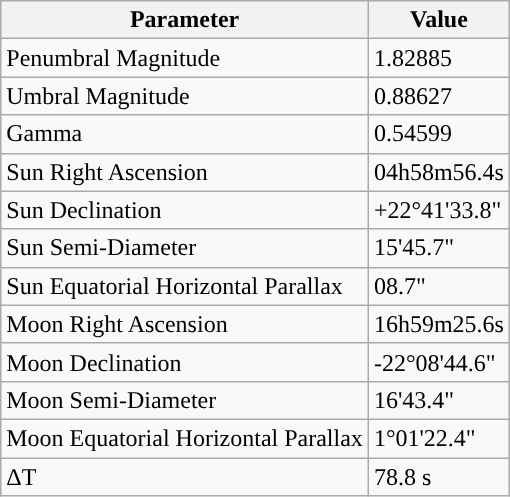<table class="wikitable">
<tr>
<th>Parameter</th>
<th>Value</th>
</tr>
<tr>
<td>Penumbral Magnitude</td>
<td>1.82885</td>
</tr>
<tr>
<td>Umbral Magnitude</td>
<td>0.88627</td>
</tr>
<tr>
<td>Gamma</td>
<td>0.54599</td>
</tr>
<tr>
<td>Sun Right Ascension</td>
<td>04h58m56.4s</td>
</tr>
<tr>
<td>Sun Declination</td>
<td>+22°41'33.8"</td>
</tr>
<tr>
<td>Sun Semi-Diameter</td>
<td>15'45.7"</td>
</tr>
<tr>
<td>Sun Equatorial Horizontal Parallax</td>
<td>08.7"</td>
</tr>
<tr>
<td>Moon Right Ascension</td>
<td>16h59m25.6s</td>
</tr>
<tr>
<td>Moon Declination</td>
<td>-22°08'44.6"</td>
</tr>
<tr>
<td>Moon Semi-Diameter</td>
<td>16'43.4"</td>
</tr>
<tr>
<td>Moon Equatorial Horizontal Parallax</td>
<td>1°01'22.4"</td>
</tr>
<tr>
<td>ΔT</td>
<td>78.8 s</td>
</tr>
</table>
